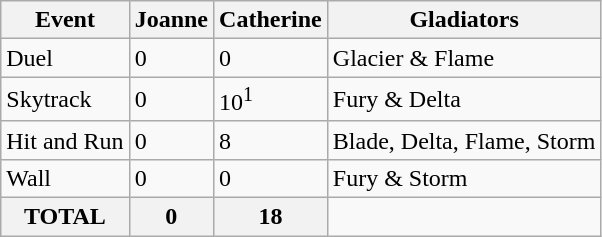<table class="wikitable">
<tr>
<th>Event</th>
<th>Joanne</th>
<th>Catherine</th>
<th>Gladiators</th>
</tr>
<tr>
<td>Duel</td>
<td>0</td>
<td>0</td>
<td>Glacier & Flame</td>
</tr>
<tr>
<td>Skytrack</td>
<td>0</td>
<td>10<sup>1</sup></td>
<td>Fury & Delta</td>
</tr>
<tr>
<td>Hit and Run</td>
<td>0</td>
<td>8</td>
<td>Blade, Delta, Flame, Storm</td>
</tr>
<tr>
<td>Wall</td>
<td>0</td>
<td>0</td>
<td>Fury & Storm</td>
</tr>
<tr>
<th>TOTAL</th>
<th>0</th>
<th>18</th>
</tr>
</table>
